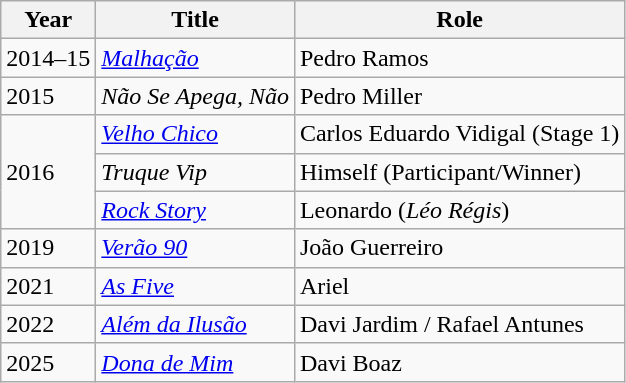<table class="wikitable">
<tr>
<th>Year</th>
<th>Title</th>
<th>Role</th>
</tr>
<tr>
<td>2014–15</td>
<td><em><a href='#'>Malhação</a></em></td>
<td>Pedro Ramos</td>
</tr>
<tr>
<td>2015</td>
<td><em>Não Se Apega, Não</em></td>
<td>Pedro Miller</td>
</tr>
<tr>
<td rowspan="3">2016</td>
<td><em><a href='#'>Velho Chico</a></em></td>
<td>Carlos Eduardo Vidigal (Stage 1)</td>
</tr>
<tr>
<td><em>Truque Vip</em></td>
<td>Himself (Participant/Winner)</td>
</tr>
<tr>
<td><em><a href='#'>Rock Story</a></em></td>
<td>Leonardo (<em>Léo Régis</em>)</td>
</tr>
<tr>
<td>2019</td>
<td><em><a href='#'>Verão 90</a></em></td>
<td>João Guerreiro</td>
</tr>
<tr>
<td>2021</td>
<td><em><a href='#'>As Five</a></em></td>
<td>Ariel</td>
</tr>
<tr>
<td>2022</td>
<td><em><a href='#'>Além da Ilusão</a></em></td>
<td>Davi Jardim / Rafael Antunes</td>
</tr>
<tr>
<td>2025</td>
<td><em><a href='#'>Dona de Mim</a></em></td>
<td>Davi Boaz</td>
</tr>
</table>
